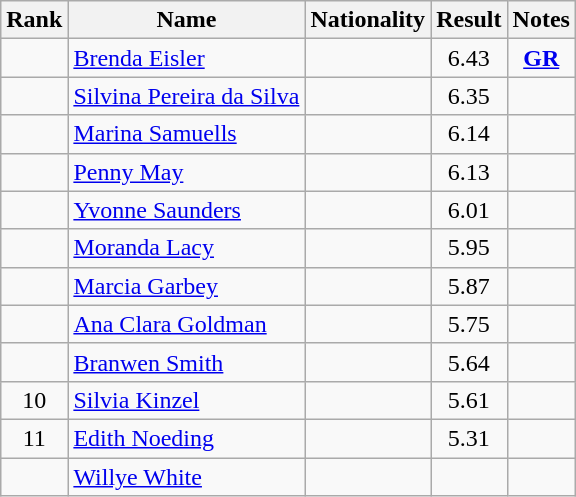<table class="wikitable sortable" style="text-align:center">
<tr>
<th>Rank</th>
<th>Name</th>
<th>Nationality</th>
<th>Result</th>
<th>Notes</th>
</tr>
<tr>
<td></td>
<td align=left><a href='#'>Brenda Eisler</a></td>
<td align=left></td>
<td>6.43</td>
<td><strong><a href='#'>GR</a></strong></td>
</tr>
<tr>
<td></td>
<td align=left><a href='#'>Silvina Pereira da Silva</a></td>
<td align=left></td>
<td>6.35</td>
<td></td>
</tr>
<tr>
<td></td>
<td align=left><a href='#'>Marina Samuells</a></td>
<td align=left></td>
<td>6.14</td>
<td></td>
</tr>
<tr>
<td></td>
<td align=left><a href='#'>Penny May</a></td>
<td align=left></td>
<td>6.13</td>
<td></td>
</tr>
<tr>
<td></td>
<td align=left><a href='#'>Yvonne Saunders</a></td>
<td align=left></td>
<td>6.01</td>
<td></td>
</tr>
<tr>
<td></td>
<td align=left><a href='#'>Moranda Lacy</a></td>
<td align=left></td>
<td>5.95</td>
<td></td>
</tr>
<tr>
<td></td>
<td align=left><a href='#'>Marcia Garbey</a></td>
<td align=left></td>
<td>5.87</td>
<td></td>
</tr>
<tr>
<td></td>
<td align=left><a href='#'>Ana Clara Goldman</a></td>
<td align=left></td>
<td>5.75</td>
<td></td>
</tr>
<tr>
<td></td>
<td align=left><a href='#'>Branwen Smith</a></td>
<td align=left></td>
<td>5.64</td>
<td></td>
</tr>
<tr>
<td>10</td>
<td align=left><a href='#'>Silvia Kinzel</a></td>
<td align=left></td>
<td>5.61</td>
<td></td>
</tr>
<tr>
<td>11</td>
<td align=left><a href='#'>Edith Noeding</a></td>
<td align=left></td>
<td>5.31</td>
<td></td>
</tr>
<tr>
<td></td>
<td align=left><a href='#'>Willye White</a></td>
<td align=left></td>
<td></td>
<td></td>
</tr>
</table>
